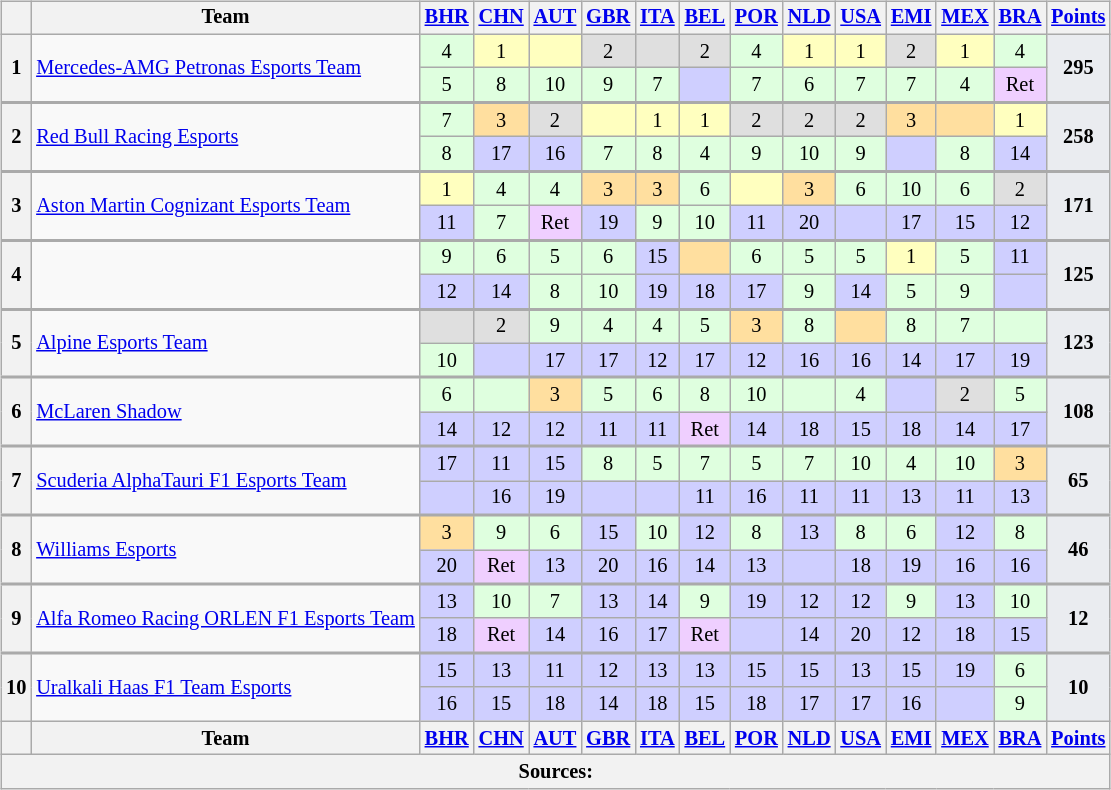<table>
<tr>
<td style="vertical-align:top;"><br><table class="wikitable" style="font-size:85%; text-align:center;">
<tr style="vertical-align:middle;">
<th style="vertical-align:middle"></th>
<th style="vertical-align:middle">Team</th>
<th><a href='#'>BHR</a><br></th>
<th><a href='#'>CHN</a><br></th>
<th><a href='#'>AUT</a><br></th>
<th><a href='#'>GBR</a><br></th>
<th><a href='#'>ITA</a><br></th>
<th><a href='#'>BEL</a><br></th>
<th><a href='#'>POR</a><br></th>
<th><a href='#'>NLD</a><br></th>
<th><a href='#'>USA</a><br></th>
<th><a href='#'>EMI</a><br></th>
<th><a href='#'>MEX</a><br></th>
<th><a href='#'>BRA</a><br></th>
<th style="vertical-align:middle"><a href='#'>Points</a></th>
</tr>
<tr>
<th rowspan="2">1</th>
<td rowspan="2" align="left" nowrap> <a href='#'>Mercedes-AMG Petronas Esports Team</a></td>
<td style="background-color:#DFFFDF">4</td>
<td style="background-color:#FFFFBF">1</td>
<td style="background-color:#FFFFBF"></td>
<td style="background-color:#DFDFDF">2</td>
<td style="background-color:#DFDFDF"></td>
<td style="background-color:#DFDFDF">2</td>
<td style="background-color:#DFFFDF">4</td>
<td style="background-color:#FFFFBF">1</td>
<td style="background-color:#FFFFBF">1</td>
<td style="background-color:#DFDFDF">2</td>
<td style="background-color:#FFFFBF">1</td>
<td style="background-color:#DFFFDF">4</td>
<td rowspan="2" style="background-color:#EAECF0;text-align:center"><strong>295</strong></td>
</tr>
<tr>
<td style="background-color:#DFFFDF">5</td>
<td style="background-color:#DFFFDF">8</td>
<td style="background-color:#DFFFDF">10</td>
<td style="background-color:#DFFFDF">9</td>
<td style="background-color:#DFFFDF">7</td>
<td style="background-color:#CFCFFF"></td>
<td style="background-color:#DFFFDF">7</td>
<td style="background-color:#DFFFDF">6</td>
<td style="background-color:#DFFFDF">7</td>
<td style="background-color:#DFFFDF">7</td>
<td style="background-color:#DFFFDF">4</td>
<td style="background-color:#EFCFFF">Ret</td>
</tr>
<tr style="border-top:2px solid #aaaaaa">
<th rowspan="2">2</th>
<td rowspan="2" align="left"> <a href='#'>Red Bull Racing Esports</a></td>
<td style="background-color:#DFFFDF">7</td>
<td style="background-color:#FFDF9F">3</td>
<td style="background-color:#DFDFDF">2</td>
<td style="background-color:#FFFFBF"></td>
<td style="background-color:#FFFFBF">1</td>
<td style="background-color:#FFFFBF">1</td>
<td style="background-color:#DFDFDF">2</td>
<td style="background-color:#DFDFDF">2</td>
<td style="background-color:#DFDFDF">2</td>
<td style="background-color:#FFDF9F">3</td>
<td style="background-color:#FFDF9F"></td>
<td style="background-color:#FFFFBF">1</td>
<td rowspan="2" style="background-color:#EAECF0;text-align:center"><strong>258</strong></td>
</tr>
<tr>
<td style="background-color:#DFFFDF">8</td>
<td style="background-color:#CFCFFF">17</td>
<td style="background-color:#CFCFFF">16</td>
<td style="background-color:#DFFFDF">7</td>
<td style="background-color:#DFFFDF">8</td>
<td style="background-color:#DFFFDF">4</td>
<td style="background-color:#DFFFDF">9</td>
<td style="background-color:#DFFFDF">10</td>
<td style="background-color:#DFFFDF">9</td>
<td style="background-color:#CFCFFF"></td>
<td style="background-color:#DFFFDF">8</td>
<td style="background-color:#CFCFFF">14</td>
</tr>
<tr style="border-top:2px solid #aaaaaa">
<th rowspan="2">3</th>
<td rowspan="2" nowrap="" align="left"> <a href='#'>Aston Martin Cognizant Esports Team</a></td>
<td style="background-color:#FFFFBF">1</td>
<td style="background-color:#DFFFDF">4</td>
<td style="background-color:#DFFFDF">4</td>
<td style="background-color:#FFDF9F">3</td>
<td style="background-color:#FFDF9F">3</td>
<td style="background-color:#DFFFDF">6</td>
<td style="background-color:#FFFFBF"></td>
<td style="background-color:#FFDF9F">3</td>
<td style="background-color:#DFFFDF">6</td>
<td style="background-color:#DFFFDF">10</td>
<td style="background-color:#DFFFDF">6</td>
<td style="background-color:#DFDFDF">2</td>
<td rowspan="2" style="background-color:#EAECF0;text-align:center"><strong>171</strong></td>
</tr>
<tr>
<td style="background-color:#CFCFFF">11</td>
<td style="background-color:#DFFFDF">7</td>
<td style="background-color:#EFCFFF">Ret</td>
<td style="background-color:#CFCFFF">19</td>
<td style="background-color:#DFFFDF">9</td>
<td style="background-color:#DFFFDF">10</td>
<td style="background-color:#CFCFFF">11</td>
<td style="background-color:#CFCFFF">20</td>
<td style="background-color:#CFCFFF"></td>
<td style="background-color:#CFCFFF">17</td>
<td style="background-color:#CFCFFF">15</td>
<td style="background-color:#CFCFFF">12</td>
</tr>
<tr style="border-top:2px solid #aaaaaa">
<th rowspan="2">4</th>
<td rowspan="2" align="left"></td>
<td style="background-color:#DFFFDF">9</td>
<td style="background-color:#DFFFDF">6</td>
<td style="background-color:#DFFFDF">5</td>
<td style="background-color:#DFFFDF">6</td>
<td style="background-color:#CFCFFF">15</td>
<td style="background-color:#FFDF9F"></td>
<td style="background-color:#DFFFDF">6</td>
<td style="background-color:#DFFFDF">5</td>
<td style="background-color:#DFFFDF">5</td>
<td style="background-color:#FFFFBF">1</td>
<td style="background-color:#DFFFDF">5</td>
<td style="background-color:#CFCFFF">11</td>
<td rowspan="2" style="background-color:#EAECF0;text-align:center"><strong>125</strong></td>
</tr>
<tr>
<td style="background-color:#CFCFFF">12</td>
<td style="background-color:#CFCFFF">14</td>
<td style="background-color:#DFFFDF">8</td>
<td style="background-color:#DFFFDF">10</td>
<td style="background-color:#CFCFFF">19</td>
<td style="background-color:#CFCFFF">18</td>
<td style="background-color:#CFCFFF">17</td>
<td style="background-color:#DFFFDF">9</td>
<td style="background-color:#CFCFFF">14</td>
<td style="background-color:#DFFFDF">5</td>
<td style="background-color:#DFFFDF">9</td>
<td style="background-color:#CFCFFF"></td>
</tr>
<tr style="border-top:2px solid #aaaaaa">
<th rowspan="2">5</th>
<td rowspan="2" align="left"> <a href='#'>Alpine Esports Team</a></td>
<td style="background-color:#DFDFDF"></td>
<td style="background-color:#DFDFDF">2</td>
<td style="background-color:#DFFFDF">9</td>
<td style="background-color:#DFFFDF">4</td>
<td style="background-color:#DFFFDF">4</td>
<td style="background-color:#DFFFDF">5</td>
<td style="background-color:#FFDF9F">3</td>
<td style="background-color:#DFFFDF">8</td>
<td style="background-color:#FFDF9F"></td>
<td style="background-color:#DFFFDF">8</td>
<td style="background-color:#DFFFDF">7</td>
<td style="background-color:#DFFFDF"></td>
<td rowspan="2" style="background-color:#EAECF0;text-align:center"><strong>123</strong></td>
</tr>
<tr>
<td style="background-color:#DFFFDF">10</td>
<td style="background-color:#CFCFFF"></td>
<td style="background-color:#CFCFFF">17</td>
<td style="background-color:#CFCFFF">17</td>
<td style="background-color:#CFCFFF">12</td>
<td style="background-color:#CFCFFF">17</td>
<td style="background-color:#CFCFFF">12</td>
<td style="background-color:#CFCFFF">16</td>
<td style="background-color:#CFCFFF">16</td>
<td style="background-color:#CFCFFF">14</td>
<td style="background-color:#CFCFFF">17</td>
<td style="background-color:#CFCFFF">19</td>
</tr>
<tr style="border-top:2px solid #aaaaaa">
<th rowspan="2">6</th>
<td rowspan="2" align="left"> <a href='#'>McLaren Shadow</a></td>
<td style="background-color:#DFFFDF">6</td>
<td style="background-color:#DFFFDF"></td>
<td style="background-color:#FFDF9F">3</td>
<td style="background-color:#DFFFDF">5</td>
<td style="background-color:#DFFFDF">6</td>
<td style="background-color:#DFFFDF">8</td>
<td style="background-color:#DFFFDF">10</td>
<td style="background-color:#DFFFDF"></td>
<td style="background-color:#DFFFDF">4</td>
<td style="background-color:#CFCFFF"></td>
<td style="background-color:#DFDFDF">2</td>
<td style="background-color:#DFFFDF">5</td>
<td rowspan="2" style="background-color:#EAECF0;text-align:center"><strong>108</strong></td>
</tr>
<tr>
<td style="background-color:#CFCFFF">14</td>
<td style="background-color:#CFCFFF">12</td>
<td style="background-color:#CFCFFF">12</td>
<td style="background-color:#CFCFFF">11</td>
<td style="background-color:#CFCFFF">11</td>
<td style="background-color:#EFCFFF">Ret</td>
<td style="background-color:#CFCFFF">14</td>
<td style="background-color:#CFCFFF">18</td>
<td style="background-color:#CFCFFF">15</td>
<td style="background-color:#CFCFFF">18</td>
<td style="background-color:#CFCFFF">14</td>
<td style="background-color:#CFCFFF">17</td>
</tr>
<tr style="border-top:2px solid #aaaaaa">
<th rowspan="2">7</th>
<td rowspan="2" align="left"> <a href='#'>Scuderia AlphaTauri F1 Esports Team</a></td>
<td style="background-color:#CFCFFF">17</td>
<td style="background-color:#CFCFFF">11</td>
<td style="background-color:#CFCFFF">15</td>
<td style="background-color:#DFFFDF">8</td>
<td style="background-color:#DFFFDF">5</td>
<td style="background-color:#DFFFDF">7</td>
<td style="background-color:#DFFFDF">5</td>
<td style="background-color:#DFFFDF">7</td>
<td style="background-color:#DFFFDF">10</td>
<td style="background-color:#DFFFDF">4</td>
<td style="background-color:#DFFFDF">10</td>
<td style="background-color:#FFDF9F">3</td>
<td rowspan="2" style="background-color:#EAECF0;text-align:center"><strong>65</strong></td>
</tr>
<tr>
<td style="background-color:#CFCFFF"></td>
<td style="background-color:#CFCFFF">16</td>
<td style="background-color:#CFCFFF">19</td>
<td style="background-color:#CFCFFF"></td>
<td style="background-color:#CFCFFF"></td>
<td style="background-color:#CFCFFF">11</td>
<td style="background-color:#CFCFFF">16</td>
<td style="background-color:#CFCFFF">11</td>
<td style="background-color:#CFCFFF">11</td>
<td style="background-color:#CFCFFF">13</td>
<td style="background-color:#CFCFFF">11</td>
<td style="background-color:#CFCFFF">13</td>
</tr>
<tr style="border-top:2px solid #aaaaaa">
<th rowspan="2">8</th>
<td rowspan="2" nowrap="" align="left"> <a href='#'>Williams Esports</a></td>
<td style="background-color:#FFDF9F">3</td>
<td style="background-color:#DFFFDF">9</td>
<td style="background-color:#DFFFDF">6</td>
<td style="background-color:#CFCFFF">15</td>
<td style="background-color:#DFFFDF">10</td>
<td style="background-color:#CFCFFF">12</td>
<td style="background-color:#DFFFDF">8</td>
<td style="background-color:#CFCFFF">13</td>
<td style="background-color:#DFFFDF">8</td>
<td style="background-color:#DFFFDF">6</td>
<td style="background-color:#CFCFFF">12</td>
<td style="background-color:#DFFFDF">8</td>
<td rowspan="2" style="background-color:#EAECF0;text-align:center"><strong>46</strong></td>
</tr>
<tr>
<td style="background-color:#CFCFFF">20</td>
<td style="background-color:#EFCFFF">Ret</td>
<td style="background-color:#CFCFFF">13</td>
<td style="background-color:#CFCFFF">20</td>
<td style="background-color:#CFCFFF">16</td>
<td style="background-color:#CFCFFF">14</td>
<td style="background-color:#CFCFFF">13</td>
<td style="background-color:#CFCFFF"></td>
<td style="background-color:#CFCFFF">18</td>
<td style="background-color:#CFCFFF">19</td>
<td style="background-color:#CFCFFF">16</td>
<td style="background-color:#CFCFFF">16</td>
</tr>
<tr style="border-top:2px solid #aaaaaa">
<th rowspan="2">9</th>
<td rowspan="2" align="left"> <a href='#'>Alfa Romeo Racing ORLEN F1 Esports Team</a></td>
<td style="background-color:#CFCFFF">13</td>
<td style="background-color:#DFFFDF">10</td>
<td style="background-color:#DFFFDF">7</td>
<td style="background-color:#CFCFFF">13</td>
<td style="background-color:#CFCFFF">14</td>
<td style="background-color:#DFFFDF">9</td>
<td style="background-color:#CFCFFF">19</td>
<td style="background-color:#CFCFFF">12</td>
<td style="background-color:#CFCFFF">12</td>
<td style="background-color:#DFFFDF">9</td>
<td style="background-color:#CFCFFF">13</td>
<td style="background-color:#DFFFDF">10</td>
<td rowspan="2" style="background-color:#EAECF0;text-align:center"><strong>12</strong></td>
</tr>
<tr>
<td style="background-color:#CFCFFF">18</td>
<td style="background-color:#EFCFFF">Ret</td>
<td style="background-color:#CFCFFF">14</td>
<td style="background-color:#CFCFFF">16</td>
<td style="background-color:#CFCFFF">17</td>
<td style="background-color:#EFCFFF">Ret</td>
<td style="background-color:#CFCFFF"></td>
<td style="background-color:#CFCFFF">14</td>
<td style="background-color:#CFCFFF">20</td>
<td style="background-color:#CFCFFF">12</td>
<td style="background-color:#CFCFFF">18</td>
<td style="background-color:#CFCFFF">15</td>
</tr>
<tr style="border-top:2px solid #aaaaaa">
<th rowspan="2">10</th>
<td rowspan="2" align="left"> <a href='#'>Uralkali Haas F1 Team Esports</a></td>
<td style="background-color:#CFCFFF">15</td>
<td style="background-color:#CFCFFF">13</td>
<td style="background-color:#CFCFFF">11</td>
<td style="background-color:#CFCFFF">12</td>
<td style="background-color:#CFCFFF">13</td>
<td style="background-color:#CFCFFF">13</td>
<td style="background-color:#CFCFFF">15</td>
<td style="background-color:#CFCFFF">15</td>
<td style="background-color:#CFCFFF">13</td>
<td style="background-color:#CFCFFF">15</td>
<td style="background-color:#CFCFFF">19</td>
<td style="background-color:#DFFFDF">6</td>
<td rowspan="2" style="background-color:#EAECF0;text-align:center"><strong>10</strong></td>
</tr>
<tr>
<td style="background-color:#CFCFFF">16</td>
<td style="background-color:#CFCFFF">15</td>
<td style="background-color:#CFCFFF">18</td>
<td style="background-color:#CFCFFF">14</td>
<td style="background-color:#CFCFFF">18</td>
<td style="background-color:#CFCFFF">15</td>
<td style="background-color:#CFCFFF">18</td>
<td style="background-color:#CFCFFF">17</td>
<td style="background-color:#CFCFFF">17</td>
<td style="background-color:#CFCFFF">16</td>
<td style="background-color:#CFCFFF"></td>
<td style="background-color:#DFFFDF">9</td>
</tr>
<tr style="vertical-align:middle;">
<th style="vertical-align:middle"></th>
<th style="vertical-align:middle">Team</th>
<th><a href='#'>BHR</a><br></th>
<th><a href='#'>CHN</a><br></th>
<th><a href='#'>AUT</a><br></th>
<th><a href='#'>GBR</a><br></th>
<th><a href='#'>ITA</a><br></th>
<th><a href='#'>BEL</a><br></th>
<th><a href='#'>POR</a><br></th>
<th><a href='#'>NLD</a><br></th>
<th><a href='#'>USA</a><br></th>
<th><a href='#'>EMI</a><br></th>
<th><a href='#'>MEX</a><br></th>
<th><a href='#'>BRA</a><br></th>
<th style="vertical-align:middle"><a href='#'>Points</a></th>
</tr>
<tr>
<th colspan="15"><strong>Sources:</strong></th>
</tr>
</table>
</td>
<td style="vertical-align:top;"><br></td>
</tr>
</table>
